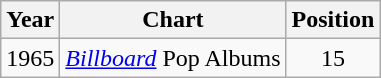<table class="wikitable">
<tr>
<th>Year</th>
<th>Chart</th>
<th>Position</th>
</tr>
<tr>
<td rowspan="2">1965</td>
<td><em><a href='#'>Billboard</a></em> Pop Albums</td>
<td align="center">15</td>
</tr>
</table>
